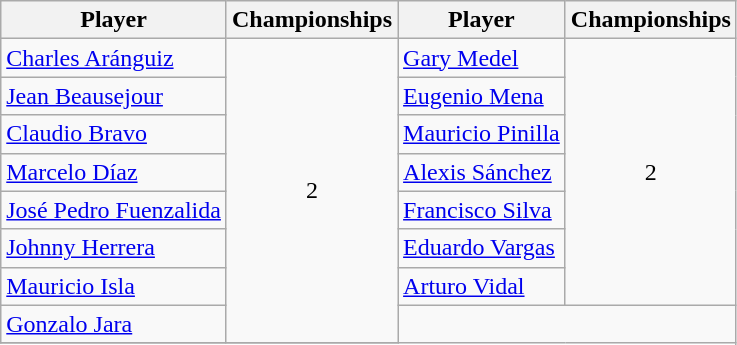<table class="wikitable" style="text-align: left;">
<tr>
<th>Player</th>
<th>Championships</th>
<th>Player</th>
<th>Championships</th>
</tr>
<tr>
<td><a href='#'>Charles Aránguiz</a></td>
<td rowspan=8 align=center>2</td>
<td><a href='#'>Gary Medel</a></td>
<td rowspan=7 align=center>2</td>
</tr>
<tr>
<td><a href='#'>Jean Beausejour</a></td>
<td><a href='#'>Eugenio Mena</a></td>
</tr>
<tr>
<td><a href='#'>Claudio Bravo</a></td>
<td><a href='#'>Mauricio Pinilla</a></td>
</tr>
<tr>
<td><a href='#'>Marcelo Díaz</a></td>
<td><a href='#'>Alexis Sánchez</a></td>
</tr>
<tr>
<td><a href='#'>José Pedro Fuenzalida</a></td>
<td><a href='#'>Francisco Silva</a></td>
</tr>
<tr>
<td><a href='#'>Johnny Herrera</a></td>
<td><a href='#'>Eduardo Vargas</a></td>
</tr>
<tr>
<td><a href='#'>Mauricio Isla</a></td>
<td><a href='#'>Arturo Vidal</a></td>
</tr>
<tr>
<td><a href='#'>Gonzalo Jara</a></td>
</tr>
<tr>
</tr>
</table>
